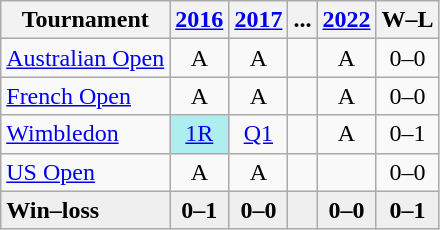<table class="wikitable" style="text-align:center;">
<tr>
<th>Tournament</th>
<th><a href='#'>2016</a></th>
<th><a href='#'>2017</a></th>
<th>...</th>
<th><a href='#'>2022</a></th>
<th>W–L</th>
</tr>
<tr>
<td align=left><a href='#'>Australian Open</a></td>
<td>A</td>
<td>A</td>
<td></td>
<td>A</td>
<td>0–0</td>
</tr>
<tr>
<td align=left><a href='#'>French Open</a></td>
<td>A</td>
<td>A</td>
<td></td>
<td>A</td>
<td>0–0</td>
</tr>
<tr>
<td align=left><a href='#'>Wimbledon</a></td>
<td bgcolor=afeeee><a href='#'>1R</a></td>
<td><a href='#'>Q1</a></td>
<td></td>
<td>A</td>
<td>0–1</td>
</tr>
<tr>
<td align=left><a href='#'>US Open</a></td>
<td>A</td>
<td>A</td>
<td></td>
<td></td>
<td>0–0</td>
</tr>
<tr style="background:#efefef; font-weight:bold;">
<td align=left>Win–loss</td>
<td>0–1</td>
<td>0–0</td>
<td></td>
<td>0–0</td>
<td>0–1</td>
</tr>
</table>
